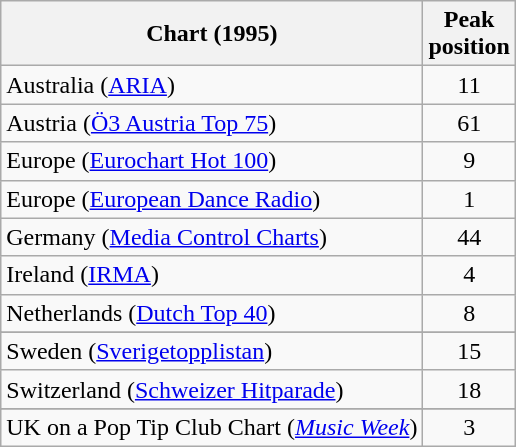<table class="wikitable sortable">
<tr>
<th>Chart (1995)</th>
<th>Peak<br>position</th>
</tr>
<tr>
<td>Australia (<a href='#'>ARIA</a>)</td>
<td align="center">11</td>
</tr>
<tr>
<td>Austria (<a href='#'>Ö3 Austria Top 75</a>)</td>
<td align="center">61</td>
</tr>
<tr>
<td>Europe (<a href='#'>Eurochart Hot 100</a>)</td>
<td align="center">9</td>
</tr>
<tr>
<td>Europe (<a href='#'>European Dance Radio</a>)</td>
<td align="center">1</td>
</tr>
<tr>
<td>Germany (<a href='#'>Media Control Charts</a>)</td>
<td align="center">44</td>
</tr>
<tr>
<td>Ireland (<a href='#'>IRMA</a>)</td>
<td align="center">4</td>
</tr>
<tr>
<td>Netherlands (<a href='#'>Dutch Top 40</a>)</td>
<td align="center">8</td>
</tr>
<tr>
</tr>
<tr>
</tr>
<tr>
<td>Sweden (<a href='#'>Sverigetopplistan</a>)</td>
<td align="center">15</td>
</tr>
<tr>
<td>Switzerland (<a href='#'>Schweizer Hitparade</a>)</td>
<td align="center">18</td>
</tr>
<tr>
</tr>
<tr>
</tr>
<tr>
<td>UK on a Pop Tip Club Chart (<em><a href='#'>Music Week</a></em>)</td>
<td align="center">3</td>
</tr>
</table>
